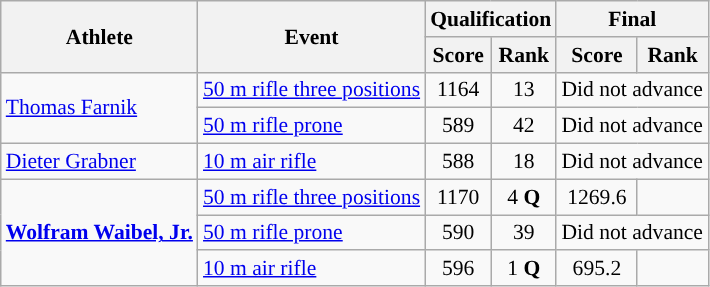<table class="wikitable" style="font-size:90%">
<tr>
<th rowspan="2">Athlete</th>
<th rowspan="2">Event</th>
<th colspan="2">Qualification</th>
<th colspan="2">Final</th>
</tr>
<tr>
<th>Score</th>
<th>Rank</th>
<th>Score</th>
<th>Rank</th>
</tr>
<tr>
<td rowspan=2><a href='#'>Thomas Farnik</a></td>
<td><a href='#'>50 m rifle three positions</a></td>
<td align="center">1164</td>
<td align="center">13</td>
<td colspan="2"  align="center">Did not advance</td>
</tr>
<tr>
<td><a href='#'>50 m rifle prone</a></td>
<td align="center">589</td>
<td align="center">42</td>
<td colspan="2"  align="center">Did not advance</td>
</tr>
<tr>
<td><a href='#'>Dieter Grabner</a></td>
<td><a href='#'>10 m air rifle</a></td>
<td align="center">588</td>
<td align="center">18</td>
<td colspan="2"  align="center">Did not advance</td>
</tr>
<tr align="center">
<td align=left rowspan=3><strong><a href='#'>Wolfram Waibel, Jr.</a></strong></td>
<td align=center=2><a href='#'>50 m rifle three positions</a></td>
<td>1170</td>
<td>4 <strong>Q</strong></td>
<td>1269.6</td>
<td></td>
</tr>
<tr align="center">
<td align="left"><a href='#'>50 m rifle prone</a></td>
<td align="center">590</td>
<td align="center">39</td>
<td colspan="2"  align="center">Did not advance</td>
</tr>
<tr align="center">
<td align="left"><a href='#'>10 m air rifle</a></td>
<td>596</td>
<td>1 <strong>Q</strong></td>
<td>695.2</td>
<td></td>
</tr>
</table>
